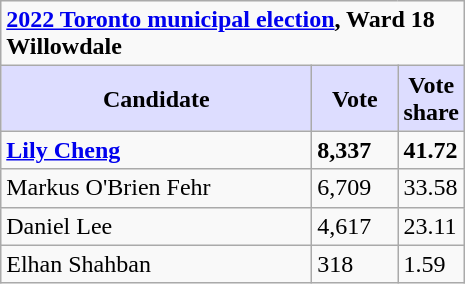<table class="wikitable plainrowheaders">
<tr>
<td colspan="3"><strong><a href='#'>2022 Toronto municipal election</a>, Ward 18 Willowdale</strong></td>
</tr>
<tr>
<th style="background:#ddf; width:200px;">Candidate</th>
<th style="background:#ddf; width:50px;">Vote</th>
<th style="background:#ddf; width:30px;">Vote share</th>
</tr>
<tr>
<td><strong><a href='#'>Lily Cheng</a></strong></td>
<td><strong>8,337</strong></td>
<td><strong>41.72</strong></td>
</tr>
<tr>
<td>Markus O'Brien Fehr</td>
<td>6,709</td>
<td>33.58</td>
</tr>
<tr>
<td>Daniel Lee</td>
<td>4,617</td>
<td>23.11</td>
</tr>
<tr>
<td>Elhan Shahban</td>
<td>318</td>
<td>1.59</td>
</tr>
</table>
